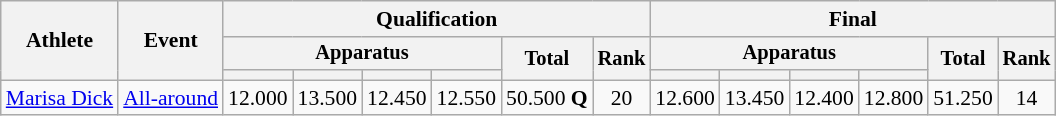<table class="wikitable" style="font-size:90%">
<tr>
<th rowspan=3>Athlete</th>
<th rowspan=3>Event</th>
<th colspan=6>Qualification</th>
<th colspan=6>Final</th>
</tr>
<tr style="font-size:95%">
<th colspan=4>Apparatus</th>
<th rowspan=2>Total</th>
<th rowspan=2>Rank</th>
<th colspan=4>Apparatus</th>
<th rowspan=2>Total</th>
<th rowspan=2>Rank</th>
</tr>
<tr style="font-size:95%">
<th></th>
<th></th>
<th></th>
<th></th>
<th></th>
<th></th>
<th></th>
<th></th>
</tr>
<tr align=center>
<td align=left><a href='#'>Marisa Dick</a></td>
<td style="text-align:left;"><a href='#'>All-around</a></td>
<td>12.000</td>
<td>13.500</td>
<td>12.450</td>
<td>12.550</td>
<td>50.500 <strong>Q</strong></td>
<td>20</td>
<td>12.600</td>
<td>13.450</td>
<td>12.400</td>
<td>12.800</td>
<td>51.250</td>
<td>14</td>
</tr>
</table>
